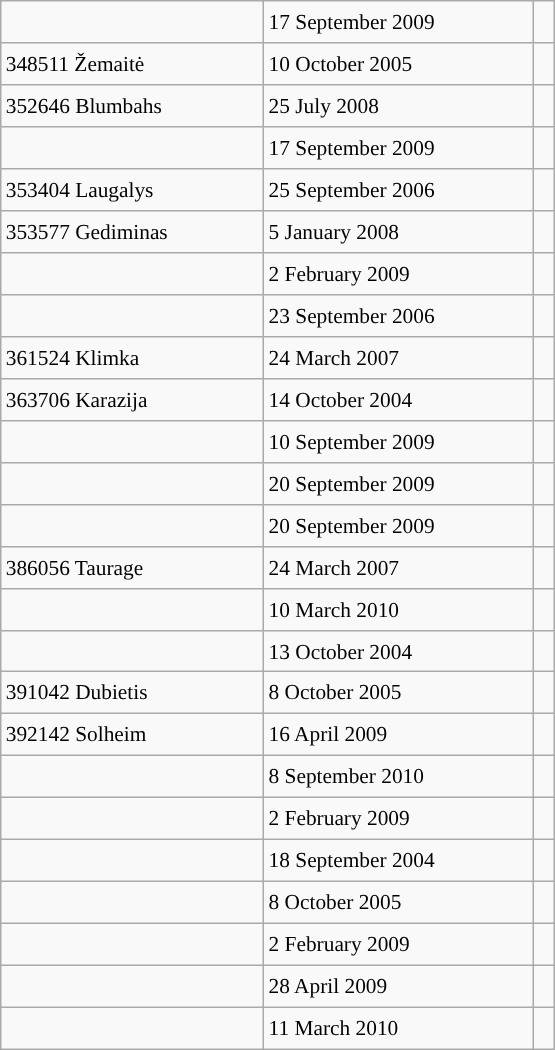<table class="wikitable" style="font-size: 89%; float: left; width: 26em; margin-right: 1em; height: 700px;">
<tr>
<td></td>
<td>17 September 2009</td>
<td> </td>
</tr>
<tr>
<td>348511 Žemaitė</td>
<td>10 October 2005</td>
<td> </td>
</tr>
<tr>
<td>352646 Blumbahs</td>
<td>25 July 2008</td>
<td> </td>
</tr>
<tr>
<td></td>
<td>17 September 2009</td>
<td> </td>
</tr>
<tr>
<td>353404 Laugalys</td>
<td>25 September 2006</td>
<td> </td>
</tr>
<tr>
<td>353577 Gediminas</td>
<td>5 January 2008</td>
<td> </td>
</tr>
<tr>
<td></td>
<td>2 February 2009</td>
<td> </td>
</tr>
<tr>
<td></td>
<td>23 September 2006</td>
<td> </td>
</tr>
<tr>
<td>361524 Klimka</td>
<td>24 March 2007</td>
<td> </td>
</tr>
<tr>
<td>363706 Karazija</td>
<td>14 October 2004</td>
<td> </td>
</tr>
<tr>
<td></td>
<td>10 September 2009</td>
<td> </td>
</tr>
<tr>
<td></td>
<td>20 September 2009</td>
<td> </td>
</tr>
<tr>
<td></td>
<td>20 September 2009</td>
<td> </td>
</tr>
<tr>
<td>386056 Taurage</td>
<td>24 March 2007</td>
<td></td>
</tr>
<tr>
<td></td>
<td>10 March 2010</td>
<td> </td>
</tr>
<tr>
<td></td>
<td>13 October 2004</td>
<td> </td>
</tr>
<tr>
<td>391042 Dubietis</td>
<td>8 October 2005</td>
<td></td>
</tr>
<tr>
<td>392142 Solheim</td>
<td>16 April 2009</td>
<td> </td>
</tr>
<tr>
<td></td>
<td>8 September 2010</td>
<td> </td>
</tr>
<tr>
<td></td>
<td>2 February 2009</td>
<td> </td>
</tr>
<tr>
<td></td>
<td>18 September 2004</td>
<td> </td>
</tr>
<tr>
<td></td>
<td>8 October 2005</td>
<td> </td>
</tr>
<tr>
<td></td>
<td>2 February 2009</td>
<td> </td>
</tr>
<tr>
<td></td>
<td>28 April 2009</td>
<td> </td>
</tr>
<tr>
<td></td>
<td>11 March 2010</td>
<td> </td>
</tr>
</table>
